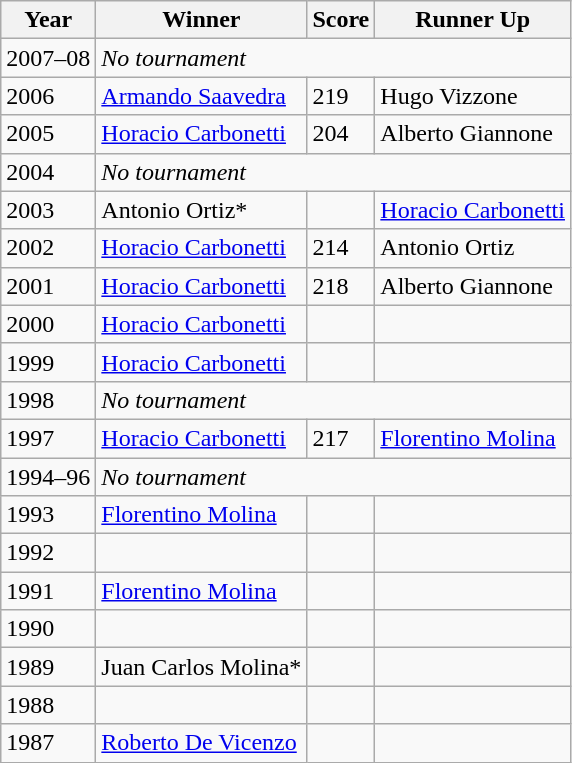<table class=wikitable>
<tr>
<th>Year</th>
<th>Winner</th>
<th>Score</th>
<th>Runner Up</th>
</tr>
<tr>
<td>2007–08</td>
<td colspan=3><em>No tournament</em></td>
</tr>
<tr>
<td>2006</td>
<td><a href='#'>Armando Saavedra</a></td>
<td>219</td>
<td>Hugo Vizzone</td>
</tr>
<tr>
<td>2005</td>
<td><a href='#'>Horacio Carbonetti</a></td>
<td>204</td>
<td>Alberto Giannone</td>
</tr>
<tr>
<td>2004</td>
<td colspan=3><em>No tournament</em></td>
</tr>
<tr>
<td>2003</td>
<td>Antonio Ortiz*</td>
<td></td>
<td><a href='#'>Horacio Carbonetti</a></td>
</tr>
<tr>
<td>2002</td>
<td><a href='#'>Horacio Carbonetti</a></td>
<td>214</td>
<td>Antonio Ortiz</td>
</tr>
<tr>
<td>2001</td>
<td><a href='#'>Horacio Carbonetti</a></td>
<td>218</td>
<td>Alberto Giannone</td>
</tr>
<tr>
<td>2000</td>
<td><a href='#'>Horacio Carbonetti</a></td>
<td></td>
<td></td>
</tr>
<tr>
<td>1999</td>
<td><a href='#'>Horacio Carbonetti</a></td>
<td></td>
<td></td>
</tr>
<tr>
<td>1998</td>
<td colspan=3><em>No tournament</em></td>
</tr>
<tr>
<td>1997</td>
<td><a href='#'>Horacio Carbonetti</a></td>
<td>217</td>
<td><a href='#'>Florentino Molina</a></td>
</tr>
<tr>
<td>1994–96</td>
<td colspan=3><em>No tournament</em></td>
</tr>
<tr>
<td>1993</td>
<td><a href='#'>Florentino Molina</a></td>
<td></td>
<td></td>
</tr>
<tr>
<td>1992</td>
<td></td>
<td></td>
<td></td>
</tr>
<tr>
<td>1991</td>
<td><a href='#'>Florentino Molina</a></td>
<td></td>
<td></td>
</tr>
<tr>
<td>1990</td>
<td></td>
<td></td>
<td></td>
</tr>
<tr>
<td>1989</td>
<td>Juan Carlos Molina*</td>
<td></td>
<td></td>
</tr>
<tr>
<td>1988</td>
<td></td>
<td></td>
<td></td>
</tr>
<tr>
<td>1987</td>
<td><a href='#'>Roberto De Vicenzo</a></td>
<td></td>
<td></td>
</tr>
</table>
